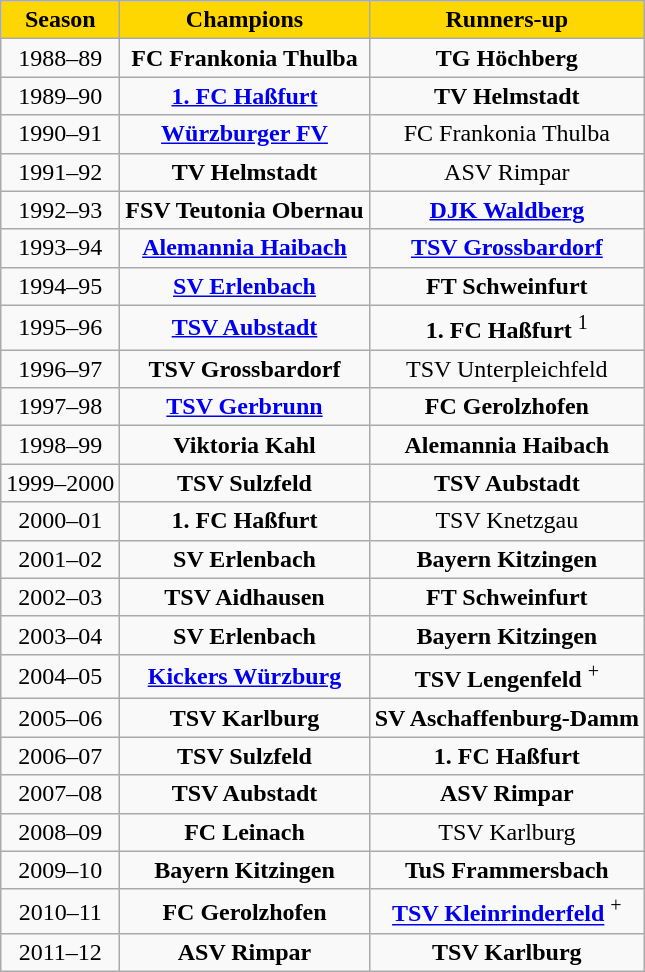<table class="wikitable">
<tr align="center" style="background:#FFD700">
<td><strong>Season</strong></td>
<td><strong>Champions</strong></td>
<td><strong>Runners-up</strong></td>
</tr>
<tr align="center">
<td>1988–89</td>
<td><strong>FC Frankonia Thulba</strong></td>
<td><strong>TG Höchberg</strong></td>
</tr>
<tr align="center">
<td>1989–90</td>
<td><strong><a href='#'>1. FC Haßfurt</a></strong></td>
<td><strong>TV Helmstadt</strong></td>
</tr>
<tr align="center">
<td>1990–91</td>
<td><strong><a href='#'>Würzburger FV</a></strong></td>
<td>FC Frankonia Thulba</td>
</tr>
<tr align="center">
<td>1991–92</td>
<td><strong>TV Helmstadt</strong></td>
<td>ASV Rimpar</td>
</tr>
<tr align="center">
<td>1992–93</td>
<td><strong>FSV Teutonia Obernau</strong></td>
<td><strong><a href='#'>DJK Waldberg</a></strong></td>
</tr>
<tr align="center">
<td>1993–94</td>
<td><strong><a href='#'>Alemannia Haibach</a></strong></td>
<td><strong><a href='#'>TSV Grossbardorf</a></strong></td>
</tr>
<tr align="center">
<td>1994–95</td>
<td><strong><a href='#'>SV Erlenbach</a></strong></td>
<td><strong>FT Schweinfurt</strong></td>
</tr>
<tr align="center">
<td>1995–96</td>
<td><strong><a href='#'>TSV Aubstadt</a></strong></td>
<td><strong>1. FC Haßfurt</strong> <sup>1</sup></td>
</tr>
<tr align="center">
<td>1996–97</td>
<td><strong>TSV Grossbardorf</strong></td>
<td>TSV Unterpleichfeld</td>
</tr>
<tr align="center">
<td>1997–98</td>
<td><strong><a href='#'>TSV Gerbrunn</a></strong></td>
<td><strong>FC Gerolzhofen</strong></td>
</tr>
<tr align="center">
<td>1998–99</td>
<td><strong>Viktoria Kahl</strong></td>
<td><strong>Alemannia Haibach</strong></td>
</tr>
<tr align="center">
<td>1999–2000</td>
<td><strong>TSV Sulzfeld</strong></td>
<td><strong>TSV Aubstadt</strong></td>
</tr>
<tr align="center">
<td>2000–01</td>
<td><strong>1. FC Haßfurt</strong></td>
<td>TSV Knetzgau</td>
</tr>
<tr align="center">
<td>2001–02</td>
<td><strong>SV Erlenbach</strong></td>
<td><strong>Bayern Kitzingen</strong></td>
</tr>
<tr align="center">
<td>2002–03</td>
<td><strong>TSV Aidhausen</strong></td>
<td><strong>FT Schweinfurt</strong></td>
</tr>
<tr align="center">
<td>2003–04</td>
<td><strong>SV Erlenbach</strong></td>
<td><strong>Bayern Kitzingen</strong></td>
</tr>
<tr align="center">
<td>2004–05</td>
<td><strong><a href='#'>Kickers Würzburg</a></strong></td>
<td><strong>TSV Lengenfeld</strong> <sup>+</sup></td>
</tr>
<tr align="center">
<td>2005–06</td>
<td><strong>TSV Karlburg</strong></td>
<td><strong>SV Aschaffenburg-Damm</strong></td>
</tr>
<tr align="center">
<td>2006–07</td>
<td><strong>TSV Sulzfeld</strong></td>
<td><strong>1. FC Haßfurt</strong></td>
</tr>
<tr align="center">
<td>2007–08</td>
<td><strong>TSV Aubstadt</strong></td>
<td><strong>ASV Rimpar</strong></td>
</tr>
<tr align="center">
<td>2008–09</td>
<td><strong>FC Leinach</strong></td>
<td>TSV Karlburg</td>
</tr>
<tr align="center">
<td>2009–10</td>
<td><strong>Bayern Kitzingen</strong></td>
<td><strong>TuS Frammersbach</strong></td>
</tr>
<tr align="center">
<td>2010–11</td>
<td><strong>FC Gerolzhofen</strong></td>
<td><strong><a href='#'>TSV Kleinrinderfeld</a></strong> <sup>+</sup></td>
</tr>
<tr align="center">
<td>2011–12</td>
<td><strong>ASV Rimpar</strong></td>
<td><strong>TSV Karlburg</strong></td>
</tr>
</table>
